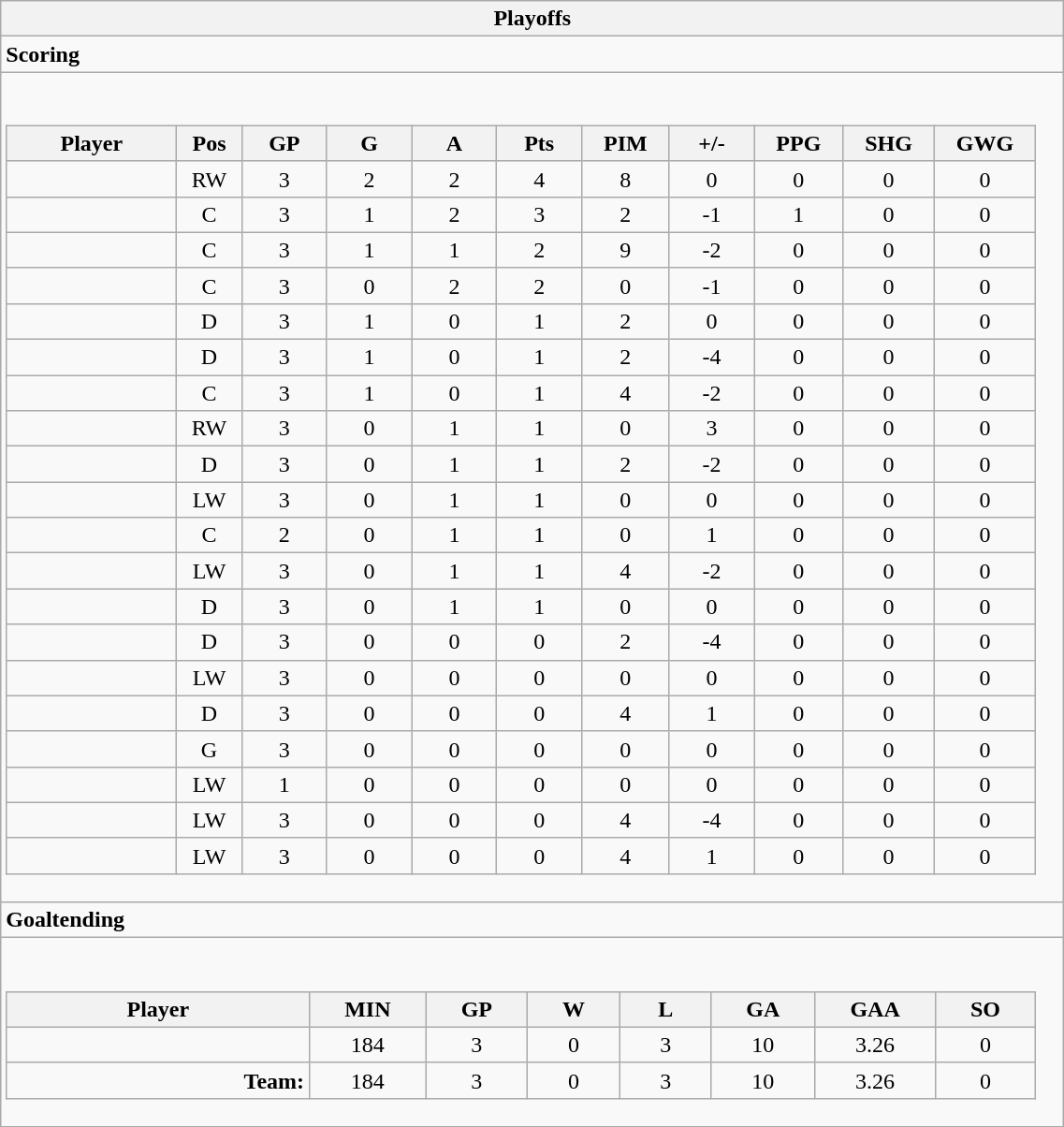<table class="wikitable collapsible " width="60%" border="1">
<tr>
<th>Playoffs</th>
</tr>
<tr>
<td class="tocccolors"><strong>Scoring</strong></td>
</tr>
<tr>
<td><br><table class="wikitable sortable">
<tr ALIGN="center">
<th bgcolor="#DDDDFF" width="10%">Player</th>
<th bgcolor="#DDDDFF" width="3%" title="Position">Pos</th>
<th bgcolor="#DDDDFF" width="5%" title="Games played">GP</th>
<th bgcolor="#DDDDFF" width="5%" title="Goals">G</th>
<th bgcolor="#DDDDFF" width="5%" title="Assists">A</th>
<th bgcolor="#DDDDFF" width="5%" title="Points">Pts</th>
<th bgcolor="#DDDDFF" width="5%" title="Penalties in Minutes">PIM</th>
<th bgcolor="#DDDDFF" width="5%" title="Plus/minus">+/-</th>
<th bgcolor="#DDDDFF" width="5%" title="Power play goals">PPG</th>
<th bgcolor="#DDDDFF" width="5%" title="Short-handed goals">SHG</th>
<th bgcolor="#DDDDFF" width="5%" title="Game-winning goals">GWG</th>
</tr>
<tr align="center">
<td align="right"></td>
<td>RW</td>
<td>3</td>
<td>2</td>
<td>2</td>
<td>4</td>
<td>8</td>
<td>0</td>
<td>0</td>
<td>0</td>
<td>0</td>
</tr>
<tr align="center">
<td align="right"></td>
<td>C</td>
<td>3</td>
<td>1</td>
<td>2</td>
<td>3</td>
<td>2</td>
<td>-1</td>
<td>1</td>
<td>0</td>
<td>0</td>
</tr>
<tr align="center">
<td align="right"></td>
<td>C</td>
<td>3</td>
<td>1</td>
<td>1</td>
<td>2</td>
<td>9</td>
<td>-2</td>
<td>0</td>
<td>0</td>
<td>0</td>
</tr>
<tr align="center">
<td align="right"></td>
<td>C</td>
<td>3</td>
<td>0</td>
<td>2</td>
<td>2</td>
<td>0</td>
<td>-1</td>
<td>0</td>
<td>0</td>
<td>0</td>
</tr>
<tr align="center">
<td align="right"></td>
<td>D</td>
<td>3</td>
<td>1</td>
<td>0</td>
<td>1</td>
<td>2</td>
<td>0</td>
<td>0</td>
<td>0</td>
<td>0</td>
</tr>
<tr align="center">
<td align="right"></td>
<td>D</td>
<td>3</td>
<td>1</td>
<td>0</td>
<td>1</td>
<td>2</td>
<td>-4</td>
<td>0</td>
<td>0</td>
<td>0</td>
</tr>
<tr align="center">
<td align="right"></td>
<td>C</td>
<td>3</td>
<td>1</td>
<td>0</td>
<td>1</td>
<td>4</td>
<td>-2</td>
<td>0</td>
<td>0</td>
<td>0</td>
</tr>
<tr align="center">
<td align="right"></td>
<td>RW</td>
<td>3</td>
<td>0</td>
<td>1</td>
<td>1</td>
<td>0</td>
<td>3</td>
<td>0</td>
<td>0</td>
<td>0</td>
</tr>
<tr align="center">
<td align="right"></td>
<td>D</td>
<td>3</td>
<td>0</td>
<td>1</td>
<td>1</td>
<td>2</td>
<td>-2</td>
<td>0</td>
<td>0</td>
<td>0</td>
</tr>
<tr align="center">
<td align="right"></td>
<td>LW</td>
<td>3</td>
<td>0</td>
<td>1</td>
<td>1</td>
<td>0</td>
<td>0</td>
<td>0</td>
<td>0</td>
<td>0</td>
</tr>
<tr align="center">
<td align="right"></td>
<td>C</td>
<td>2</td>
<td>0</td>
<td>1</td>
<td>1</td>
<td>0</td>
<td>1</td>
<td>0</td>
<td>0</td>
<td>0</td>
</tr>
<tr align="center">
<td align="right"></td>
<td>LW</td>
<td>3</td>
<td>0</td>
<td>1</td>
<td>1</td>
<td>4</td>
<td>-2</td>
<td>0</td>
<td>0</td>
<td>0</td>
</tr>
<tr align="center">
<td align="right"></td>
<td>D</td>
<td>3</td>
<td>0</td>
<td>1</td>
<td>1</td>
<td>0</td>
<td>0</td>
<td>0</td>
<td>0</td>
<td>0</td>
</tr>
<tr align="center">
<td align="right"></td>
<td>D</td>
<td>3</td>
<td>0</td>
<td>0</td>
<td>0</td>
<td>2</td>
<td>-4</td>
<td>0</td>
<td>0</td>
<td>0</td>
</tr>
<tr align="center">
<td align="right"></td>
<td>LW</td>
<td>3</td>
<td>0</td>
<td>0</td>
<td>0</td>
<td>0</td>
<td>0</td>
<td>0</td>
<td>0</td>
<td>0</td>
</tr>
<tr align="center">
<td align="right"></td>
<td>D</td>
<td>3</td>
<td>0</td>
<td>0</td>
<td>0</td>
<td>4</td>
<td>1</td>
<td>0</td>
<td>0</td>
<td>0</td>
</tr>
<tr align="center">
<td align="right"></td>
<td>G</td>
<td>3</td>
<td>0</td>
<td>0</td>
<td>0</td>
<td>0</td>
<td>0</td>
<td>0</td>
<td>0</td>
<td>0</td>
</tr>
<tr align="center">
<td align="right"></td>
<td>LW</td>
<td>1</td>
<td>0</td>
<td>0</td>
<td>0</td>
<td>0</td>
<td>0</td>
<td>0</td>
<td>0</td>
<td>0</td>
</tr>
<tr align="center">
<td align="right"></td>
<td>LW</td>
<td>3</td>
<td>0</td>
<td>0</td>
<td>0</td>
<td>4</td>
<td>-4</td>
<td>0</td>
<td>0</td>
<td>0</td>
</tr>
<tr align="center">
<td align="right"></td>
<td>LW</td>
<td>3</td>
<td>0</td>
<td>0</td>
<td>0</td>
<td>4</td>
<td>1</td>
<td>0</td>
<td>0</td>
<td>0</td>
</tr>
</table>
</td>
</tr>
<tr>
<td class="toccolors"><strong>Goaltending</strong></td>
</tr>
<tr>
<td><br><table class="wikitable sortable">
<tr>
<th bgcolor="#DDDDFF" width="10%">Player</th>
<th width="3%" bgcolor="#DDDDFF" title="Minutes played">MIN</th>
<th width="3%" bgcolor="#DDDDFF" title="Games played in">GP</th>
<th width="3%" bgcolor="#DDDDFF" title="Wins">W</th>
<th width="3%" bgcolor="#DDDDFF"title="Losses">L</th>
<th width="3%" bgcolor="#DDDDFF" title="Goals against">GA</th>
<th width="3%" bgcolor="#DDDDFF" title="Goals against average">GAA</th>
<th width="3%" bgcolor="#DDDDFF" title="Shut-outs">SO</th>
</tr>
<tr align="center">
<td align="right"></td>
<td>184</td>
<td>3</td>
<td>0</td>
<td>3</td>
<td>10</td>
<td>3.26</td>
<td>0</td>
</tr>
<tr align="center">
<td align="right"><strong>Team:</strong></td>
<td>184</td>
<td>3</td>
<td>0</td>
<td>3</td>
<td>10</td>
<td>3.26</td>
<td>0</td>
</tr>
</table>
</td>
</tr>
<tr>
</tr>
</table>
